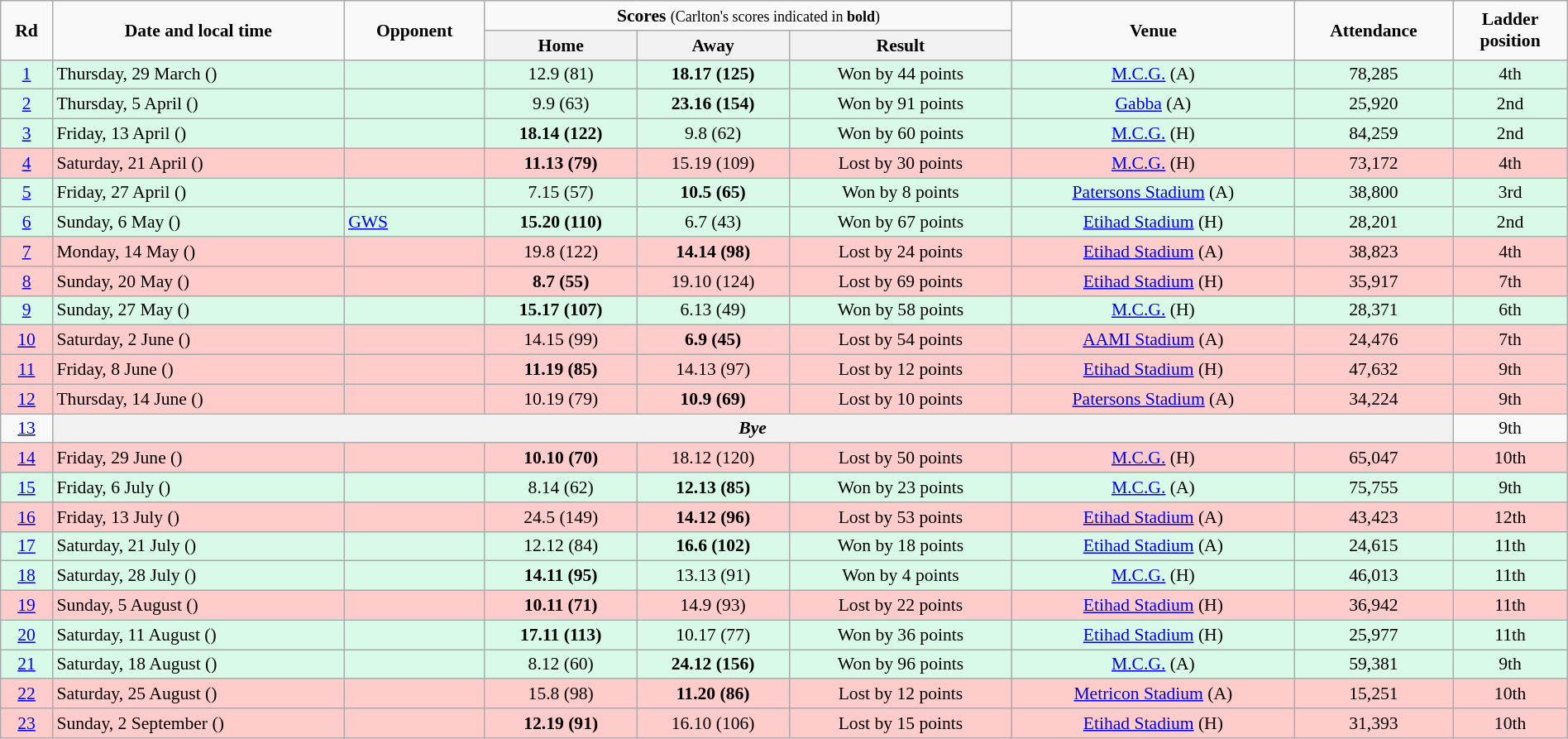<table class="wikitable" style="font-size:90%; text-align:center; width: 100%; margin-left: auto; margin-right: auto;">
<tr>
<td rowspan=2><strong>Rd</strong></td>
<td rowspan=2><strong>Date and local time</strong></td>
<td rowspan=2><strong>Opponent</strong></td>
<td colspan=3><strong>Scores</strong> <small>(Carlton's scores indicated in <strong>bold</strong>)</small></td>
<td rowspan=2><strong>Venue</strong></td>
<td rowspan=2><strong>Attendance</strong></td>
<td rowspan=2><strong>Ladder<br>position</strong></td>
</tr>
<tr>
<th>Home</th>
<th>Away</th>
<th>Result</th>
</tr>
<tr style="background:#d9f9e9;">
<td><a href='#'>1</a></td>
<td align=left>Thursday, 29 March ()</td>
<td align=left></td>
<td>12.9 (81)</td>
<td><strong>18.17 (125)</strong></td>
<td>Won by 44 points </td>
<td><a href='#'>M.C.G.</a> (A)</td>
<td>78,285</td>
<td>4th</td>
</tr>
<tr style="background:#d9f9e9;">
<td><a href='#'>2</a></td>
<td align=left>Thursday, 5 April ()</td>
<td align=left></td>
<td>9.9 (63)</td>
<td><strong>23.16 (154)</strong></td>
<td>Won by 91 points </td>
<td><a href='#'>Gabba</a> (A)</td>
<td>25,920</td>
<td>2nd</td>
</tr>
<tr style="background:#d9f9e9;">
<td><a href='#'>3</a></td>
<td align=left>Friday, 13 April ()</td>
<td align=left></td>
<td><strong>18.14 (122)</strong></td>
<td>9.8 (62)</td>
<td>Won by 60 points </td>
<td><a href='#'>M.C.G.</a> (H)</td>
<td>84,259</td>
<td>2nd</td>
</tr>
<tr style="background:#fcc;">
<td><a href='#'>4</a></td>
<td align=left>Saturday, 21 April ()</td>
<td align=left></td>
<td><strong>11.13 (79)</strong></td>
<td>15.19 (109)</td>
<td>Lost by 30 points </td>
<td><a href='#'>M.C.G.</a> (H)</td>
<td>73,172</td>
<td>4th</td>
</tr>
<tr style="background:#d9f9e9;">
<td><a href='#'>5</a></td>
<td align=left>Friday, 27 April ()</td>
<td align=left></td>
<td>7.15 (57)</td>
<td><strong>10.5 (65)</strong></td>
<td>Won by 8 points </td>
<td><a href='#'>Patersons Stadium</a> (A)</td>
<td>38,800</td>
<td>3rd</td>
</tr>
<tr style="background:#d9f9e9;">
<td><a href='#'>6</a></td>
<td align=left>Sunday, 6 May ()</td>
<td align=left><a href='#'>GWS</a></td>
<td><strong>15.20 (110)</strong></td>
<td>6.7 (43)</td>
<td>Won by 67 points </td>
<td><a href='#'>Etihad Stadium</a> (H)</td>
<td>28,201</td>
<td>2nd</td>
</tr>
<tr style="background:#fcc;">
<td><a href='#'>7</a></td>
<td align=left>Monday, 14 May ()</td>
<td align=left></td>
<td>19.8 (122)</td>
<td><strong>14.14 (98)</strong></td>
<td>Lost by 24 points </td>
<td><a href='#'>Etihad Stadium</a> (A)</td>
<td>38,823</td>
<td>4th</td>
</tr>
<tr style="background:#fcc;">
<td><a href='#'>8</a></td>
<td align=left>Sunday, 20 May ()</td>
<td align=left></td>
<td><strong>8.7 (55)</strong></td>
<td>19.10 (124)</td>
<td>Lost by 69 points </td>
<td><a href='#'>Etihad Stadium</a> (H)</td>
<td>35,917</td>
<td>7th</td>
</tr>
<tr style="background:#d9f9e9;">
<td><a href='#'>9</a></td>
<td align=left>Sunday, 27 May ()</td>
<td align=left></td>
<td><strong>15.17 (107)</strong></td>
<td>6.13 (49)</td>
<td>Won by 58 points </td>
<td><a href='#'>M.C.G.</a> (H)</td>
<td>28,371</td>
<td>6th</td>
</tr>
<tr style="background:#fcc;">
<td><a href='#'>10</a></td>
<td align=left>Saturday, 2 June ()</td>
<td align=left></td>
<td>14.15 (99)</td>
<td><strong>6.9 (45)</strong></td>
<td>Lost by 54 points </td>
<td><a href='#'>AAMI Stadium</a> (A)</td>
<td>24,476</td>
<td>7th</td>
</tr>
<tr style="background:#fcc;">
<td><a href='#'>11</a></td>
<td align=left>Friday, 8 June ()</td>
<td align=left></td>
<td><strong>11.19 (85)</strong></td>
<td>14.13 (97)</td>
<td>Lost by 12 points </td>
<td><a href='#'>Etihad Stadium</a> (H)</td>
<td>47,632</td>
<td>9th</td>
</tr>
<tr style="background:#fcc;">
<td><a href='#'>12</a></td>
<td align=left>Thursday, 14 June ()</td>
<td align=left></td>
<td>10.19 (79)</td>
<td><strong>10.9 (69)</strong></td>
<td>Lost by 10 points </td>
<td><a href='#'>Patersons Stadium</a> (A)</td>
<td>34,224</td>
<td>9th</td>
</tr>
<tr>
<td><a href='#'>13</a></td>
<th colspan=7><span><em>Bye</em></span></th>
<td>9th</td>
</tr>
<tr style="background:#fcc;">
<td><a href='#'>14</a></td>
<td align=left>Friday, 29 June ()</td>
<td align=left></td>
<td><strong>10.10 (70)</strong></td>
<td>18.12 (120)</td>
<td>Lost by 50 points </td>
<td><a href='#'>M.C.G.</a> (H)</td>
<td>65,047</td>
<td>10th</td>
</tr>
<tr style="background:#d9f9e9;">
<td><a href='#'>15</a></td>
<td align=left>Friday, 6 July ()</td>
<td align=left></td>
<td>8.14 (62)</td>
<td><strong>12.13 (85)</strong></td>
<td>Won by 23 points </td>
<td><a href='#'>M.C.G.</a> (A)</td>
<td>75,755</td>
<td>9th</td>
</tr>
<tr style="background:#fcc;">
<td><a href='#'>16</a></td>
<td align=left>Friday, 13 July ()</td>
<td align=left></td>
<td>24.5 (149)</td>
<td><strong>14.12 (96)</strong></td>
<td>Lost by 53 points </td>
<td><a href='#'>Etihad Stadium</a> (A)</td>
<td>43,423</td>
<td>12th</td>
</tr>
<tr style="background:#d9f9e9;">
<td><a href='#'>17</a></td>
<td align=left>Saturday, 21 July ()</td>
<td align=left></td>
<td>12.12 (84)</td>
<td><strong>16.6 (102)</strong></td>
<td>Won by 18 points </td>
<td><a href='#'>Etihad Stadium</a> (A)</td>
<td>24,615</td>
<td>11th</td>
</tr>
<tr style="background:#d9f9e9;">
<td><a href='#'>18</a></td>
<td align=left>Saturday, 28 July ()</td>
<td align=left></td>
<td><strong>14.11 (95)</strong></td>
<td>13.13 (91)</td>
<td>Won by 4 points </td>
<td><a href='#'>M.C.G.</a> (H)</td>
<td>46,013</td>
<td>11th</td>
</tr>
<tr style="background:#fcc;">
<td><a href='#'>19</a></td>
<td align=left>Sunday, 5 August ()</td>
<td align=left></td>
<td><strong>10.11 (71)</strong></td>
<td>14.9 (93)</td>
<td>Lost by 22 points </td>
<td><a href='#'>Etihad Stadium</a> (H)</td>
<td>36,942</td>
<td>11th</td>
</tr>
<tr style="background:#d9f9e9;">
<td><a href='#'>20</a></td>
<td align=left>Saturday, 11 August ()</td>
<td align=left></td>
<td><strong>17.11 (113)</strong></td>
<td>10.17 (77)</td>
<td>Won by 36 points </td>
<td><a href='#'>Etihad Stadium</a> (H)</td>
<td>25,977</td>
<td>11th</td>
</tr>
<tr style="background:#d9f9e9;">
<td><a href='#'>21</a></td>
<td align=left>Saturday, 18 August ()</td>
<td align=left></td>
<td>8.12 (60)</td>
<td><strong>24.12 (156)</strong></td>
<td>Won by 96 points </td>
<td><a href='#'>M.C.G.</a> (A)</td>
<td>59,381</td>
<td>9th</td>
</tr>
<tr style="background:#fcc;">
<td><a href='#'>22</a></td>
<td align=left>Saturday, 25 August ()</td>
<td align=left></td>
<td>15.8 (98)</td>
<td><strong>11.20 (86)</strong></td>
<td>Lost by 12 points </td>
<td><a href='#'>Metricon Stadium</a> (A)</td>
<td>15,251</td>
<td>10th</td>
</tr>
<tr style="background:#fcc;">
<td><a href='#'>23</a></td>
<td align=left>Sunday, 2 September ()</td>
<td align=left></td>
<td><strong>12.19 (91)</strong></td>
<td>16.10 (106)</td>
<td>Lost by 15 points </td>
<td><a href='#'>Etihad Stadium</a> (H)</td>
<td>31,393</td>
<td>10th</td>
</tr>
</table>
